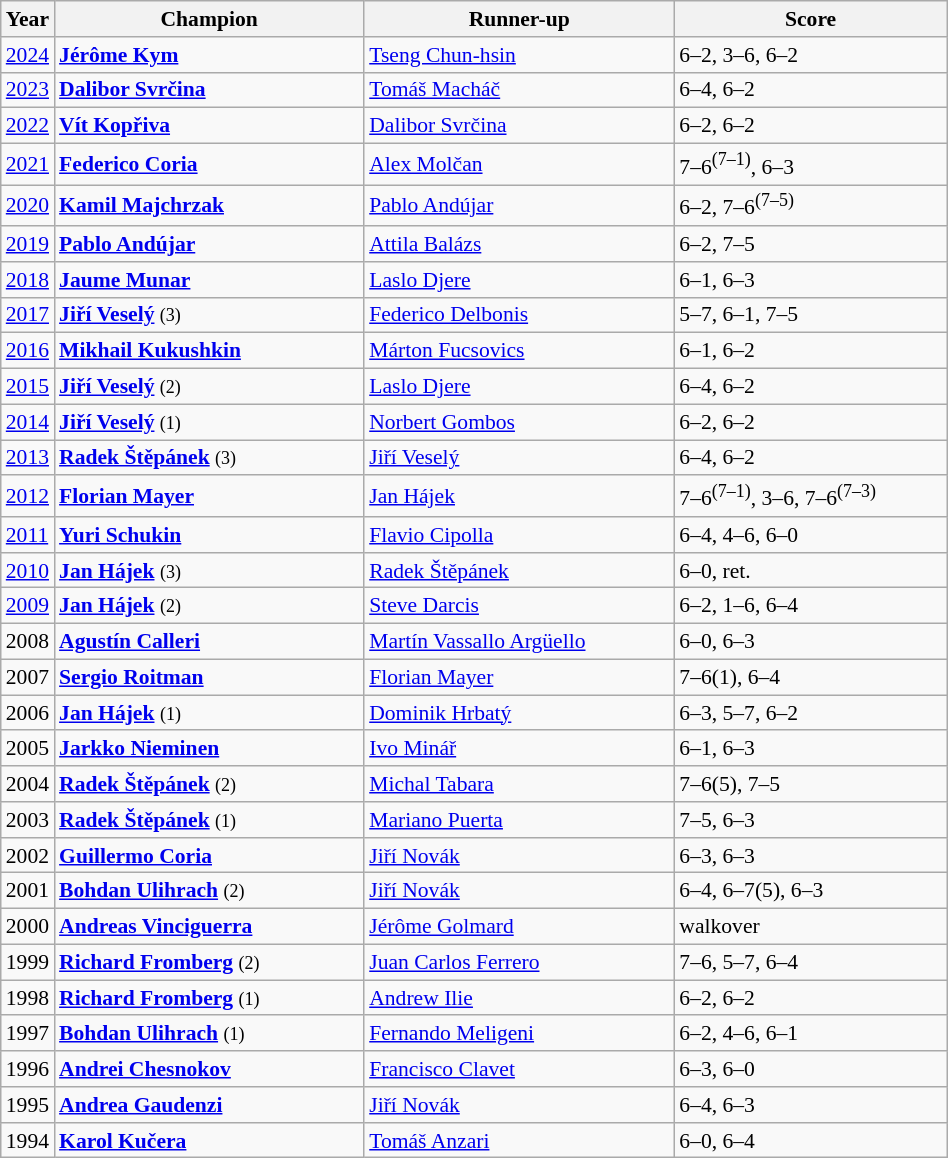<table class="wikitable" style="font-size:90%">
<tr>
<th>Year</th>
<th width="200">Champion</th>
<th width="200">Runner-up</th>
<th width="175">Score</th>
</tr>
<tr>
<td><a href='#'>2024</a></td>
<td> <strong><a href='#'>Jérôme Kym</a></strong></td>
<td> <a href='#'>Tseng Chun-hsin</a></td>
<td>6–2, 3–6, 6–2</td>
</tr>
<tr>
<td><a href='#'>2023</a></td>
<td> <strong><a href='#'>Dalibor Svrčina</a></strong></td>
<td> <a href='#'>Tomáš Macháč</a></td>
<td>6–4, 6–2</td>
</tr>
<tr>
<td><a href='#'>2022</a></td>
<td> <strong><a href='#'>Vít Kopřiva</a></strong></td>
<td> <a href='#'>Dalibor Svrčina</a></td>
<td>6–2, 6–2</td>
</tr>
<tr>
<td><a href='#'>2021</a></td>
<td> <strong><a href='#'>Federico Coria</a></strong></td>
<td> <a href='#'>Alex Molčan</a></td>
<td>7–6<sup>(7–1)</sup>, 6–3</td>
</tr>
<tr>
<td><a href='#'>2020</a></td>
<td> <strong><a href='#'>Kamil Majchrzak</a></strong></td>
<td> <a href='#'>Pablo Andújar</a></td>
<td>6–2, 7–6<sup>(7–5)</sup></td>
</tr>
<tr>
<td><a href='#'>2019</a></td>
<td> <strong><a href='#'>Pablo Andújar</a></strong></td>
<td> <a href='#'>Attila Balázs</a></td>
<td>6–2, 7–5</td>
</tr>
<tr>
<td><a href='#'>2018</a></td>
<td> <strong><a href='#'>Jaume Munar</a></strong></td>
<td> <a href='#'>Laslo Djere</a></td>
<td>6–1, 6–3</td>
</tr>
<tr>
<td><a href='#'>2017</a></td>
<td> <strong><a href='#'>Jiří Veselý</a></strong> <small>(3)</small></td>
<td> <a href='#'>Federico Delbonis</a></td>
<td>5–7, 6–1, 7–5</td>
</tr>
<tr>
<td><a href='#'>2016</a></td>
<td> <strong><a href='#'>Mikhail Kukushkin</a></strong></td>
<td> <a href='#'>Márton Fucsovics</a></td>
<td>6–1, 6–2</td>
</tr>
<tr>
<td><a href='#'>2015</a></td>
<td> <strong><a href='#'>Jiří Veselý</a></strong> <small>(2)</small></td>
<td> <a href='#'>Laslo Djere</a></td>
<td>6–4, 6–2</td>
</tr>
<tr>
<td><a href='#'>2014</a></td>
<td> <strong><a href='#'>Jiří Veselý</a></strong> <small>(1)</small></td>
<td> <a href='#'>Norbert Gombos</a></td>
<td>6–2, 6–2</td>
</tr>
<tr>
<td><a href='#'>2013</a></td>
<td> <strong><a href='#'>Radek Štěpánek</a></strong> <small>(3)</small></td>
<td> <a href='#'>Jiří Veselý</a></td>
<td>6–4, 6–2</td>
</tr>
<tr>
<td><a href='#'>2012</a></td>
<td> <strong><a href='#'>Florian Mayer</a></strong></td>
<td> <a href='#'>Jan Hájek</a></td>
<td>7–6<sup>(7–1)</sup>, 3–6, 7–6<sup>(7–3)</sup></td>
</tr>
<tr>
<td><a href='#'>2011</a></td>
<td> <strong><a href='#'>Yuri Schukin</a></strong></td>
<td> <a href='#'>Flavio Cipolla</a></td>
<td>6–4, 4–6, 6–0</td>
</tr>
<tr>
<td><a href='#'>2010</a></td>
<td> <strong><a href='#'>Jan Hájek</a></strong> <small>(3)</small></td>
<td> <a href='#'>Radek Štěpánek</a></td>
<td>6–0, ret.</td>
</tr>
<tr>
<td><a href='#'>2009</a></td>
<td> <strong><a href='#'>Jan Hájek</a></strong> <small>(2)</small></td>
<td> <a href='#'>Steve Darcis</a></td>
<td>6–2, 1–6, 6–4</td>
</tr>
<tr>
<td>2008</td>
<td> <strong><a href='#'>Agustín Calleri</a></strong></td>
<td> <a href='#'>Martín Vassallo Argüello</a></td>
<td>6–0, 6–3</td>
</tr>
<tr>
<td>2007</td>
<td> <strong><a href='#'>Sergio Roitman</a></strong></td>
<td> <a href='#'>Florian Mayer</a></td>
<td>7–6(1), 6–4</td>
</tr>
<tr>
<td>2006</td>
<td> <strong><a href='#'>Jan Hájek</a></strong> <small>(1)</small></td>
<td> <a href='#'>Dominik Hrbatý</a></td>
<td>6–3, 5–7, 6–2</td>
</tr>
<tr>
<td>2005</td>
<td> <strong><a href='#'>Jarkko Nieminen</a></strong></td>
<td> <a href='#'>Ivo Minář</a></td>
<td>6–1, 6–3</td>
</tr>
<tr>
<td>2004</td>
<td> <strong><a href='#'>Radek Štěpánek</a></strong> <small>(2)</small></td>
<td> <a href='#'>Michal Tabara</a></td>
<td>7–6(5), 7–5</td>
</tr>
<tr>
<td>2003</td>
<td> <strong><a href='#'>Radek Štěpánek</a></strong> <small>(1)</small></td>
<td> <a href='#'>Mariano Puerta</a></td>
<td>7–5, 6–3</td>
</tr>
<tr>
<td>2002</td>
<td> <strong><a href='#'>Guillermo Coria</a></strong></td>
<td> <a href='#'>Jiří Novák</a></td>
<td>6–3, 6–3</td>
</tr>
<tr>
<td>2001</td>
<td> <strong><a href='#'>Bohdan Ulihrach</a></strong> <small>(2)</small></td>
<td> <a href='#'>Jiří Novák</a></td>
<td>6–4, 6–7(5), 6–3</td>
</tr>
<tr>
<td>2000</td>
<td> <strong><a href='#'>Andreas Vinciguerra</a></strong></td>
<td> <a href='#'>Jérôme Golmard</a></td>
<td>walkover</td>
</tr>
<tr>
<td>1999</td>
<td> <strong><a href='#'>Richard Fromberg</a></strong> <small>(2)</small></td>
<td> <a href='#'>Juan Carlos Ferrero</a></td>
<td>7–6, 5–7, 6–4</td>
</tr>
<tr>
<td>1998</td>
<td> <strong><a href='#'>Richard Fromberg</a></strong> <small>(1)</small></td>
<td> <a href='#'>Andrew Ilie</a></td>
<td>6–2, 6–2</td>
</tr>
<tr>
<td>1997</td>
<td> <strong><a href='#'>Bohdan Ulihrach</a></strong> <small>(1)</small></td>
<td> <a href='#'>Fernando Meligeni</a></td>
<td>6–2, 4–6, 6–1</td>
</tr>
<tr>
<td>1996</td>
<td> <strong><a href='#'>Andrei Chesnokov</a></strong></td>
<td> <a href='#'>Francisco Clavet</a></td>
<td>6–3, 6–0</td>
</tr>
<tr>
<td>1995</td>
<td> <strong><a href='#'>Andrea Gaudenzi</a></strong></td>
<td> <a href='#'>Jiří Novák</a></td>
<td>6–4, 6–3</td>
</tr>
<tr>
<td>1994</td>
<td> <strong><a href='#'>Karol Kučera</a></strong></td>
<td> <a href='#'>Tomáš Anzari</a></td>
<td>6–0, 6–4</td>
</tr>
</table>
